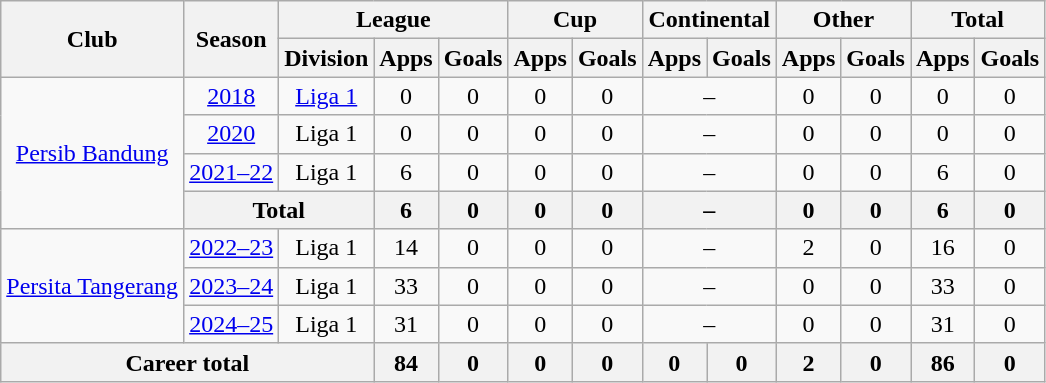<table class="wikitable" style="text-align: center">
<tr>
<th rowspan="2">Club</th>
<th rowspan="2">Season</th>
<th colspan="3">League</th>
<th colspan="2">Cup</th>
<th colspan="2">Continental</th>
<th colspan="2">Other</th>
<th colspan="2">Total</th>
</tr>
<tr>
<th>Division</th>
<th>Apps</th>
<th>Goals</th>
<th>Apps</th>
<th>Goals</th>
<th>Apps</th>
<th>Goals</th>
<th>Apps</th>
<th>Goals</th>
<th>Apps</th>
<th>Goals</th>
</tr>
<tr>
<td rowspan="4"><a href='#'>Persib Bandung</a></td>
<td><a href='#'>2018</a></td>
<td rowspan="1" valign="center"><a href='#'>Liga 1</a></td>
<td>0</td>
<td>0</td>
<td>0</td>
<td>0</td>
<td colspan="2">–</td>
<td>0</td>
<td>0</td>
<td>0</td>
<td>0</td>
</tr>
<tr>
<td><a href='#'>2020</a></td>
<td rowspan="1" valign="center">Liga 1</td>
<td>0</td>
<td>0</td>
<td>0</td>
<td>0</td>
<td colspan="2">–</td>
<td>0</td>
<td>0</td>
<td>0</td>
<td>0</td>
</tr>
<tr>
<td><a href='#'>2021–22</a></td>
<td rowspan="1" valign="center">Liga 1</td>
<td>6</td>
<td>0</td>
<td>0</td>
<td>0</td>
<td colspan="2">–</td>
<td>0</td>
<td>0</td>
<td>6</td>
<td>0</td>
</tr>
<tr>
<th colspan=2>Total</th>
<th>6</th>
<th>0</th>
<th>0</th>
<th>0</th>
<th colspan="2">–</th>
<th>0</th>
<th>0</th>
<th>6</th>
<th>0</th>
</tr>
<tr>
<td rowspan="3"><a href='#'>Persita Tangerang</a></td>
<td><a href='#'>2022–23</a></td>
<td rowspan="1">Liga 1</td>
<td>14</td>
<td>0</td>
<td>0</td>
<td>0</td>
<td colspan="2">–</td>
<td>2</td>
<td>0</td>
<td>16</td>
<td>0</td>
</tr>
<tr>
<td><a href='#'>2023–24</a></td>
<td>Liga 1</td>
<td>33</td>
<td>0</td>
<td>0</td>
<td>0</td>
<td colspan="2">–</td>
<td>0</td>
<td>0</td>
<td>33</td>
<td>0</td>
</tr>
<tr>
<td><a href='#'>2024–25</a></td>
<td>Liga 1</td>
<td>31</td>
<td>0</td>
<td>0</td>
<td>0</td>
<td colspan="2">–</td>
<td>0</td>
<td>0</td>
<td>31</td>
<td>0</td>
</tr>
<tr>
<th colspan=3>Career total</th>
<th>84</th>
<th>0</th>
<th>0</th>
<th>0</th>
<th>0</th>
<th>0</th>
<th>2</th>
<th>0</th>
<th>86</th>
<th>0</th>
</tr>
</table>
